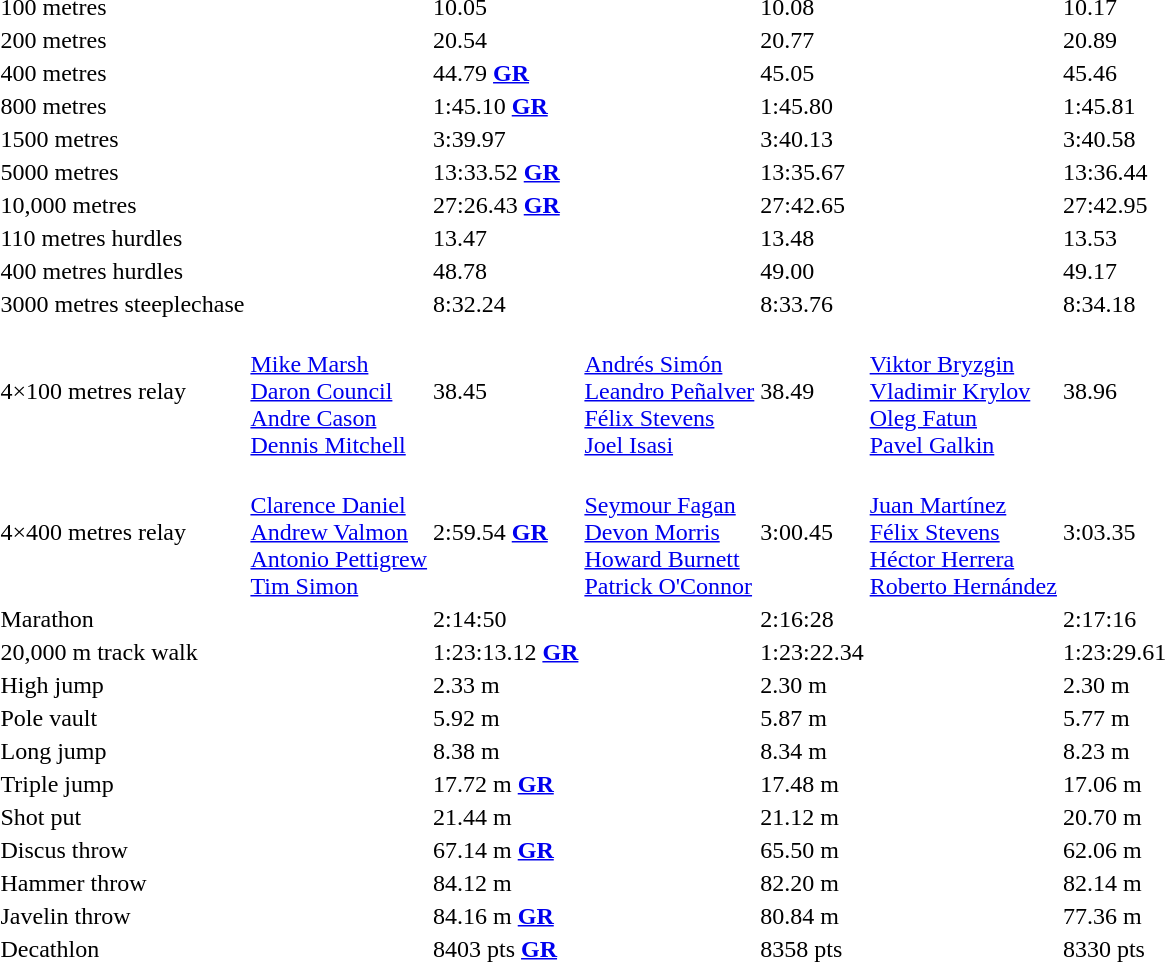<table>
<tr>
<td>100 metres</td>
<td></td>
<td>10.05</td>
<td></td>
<td>10.08</td>
<td></td>
<td>10.17</td>
</tr>
<tr>
<td>200 metres</td>
<td></td>
<td>20.54</td>
<td></td>
<td>20.77</td>
<td></td>
<td>20.89</td>
</tr>
<tr>
<td>400 metres</td>
<td></td>
<td>44.79 <strong><a href='#'>GR</a></strong></td>
<td></td>
<td>45.05</td>
<td></td>
<td>45.46</td>
</tr>
<tr>
<td>800 metres</td>
<td></td>
<td>1:45.10 <strong><a href='#'>GR</a></strong></td>
<td></td>
<td>1:45.80</td>
<td></td>
<td>1:45.81</td>
</tr>
<tr>
<td>1500 metres</td>
<td></td>
<td>3:39.97</td>
<td></td>
<td>3:40.13</td>
<td></td>
<td>3:40.58</td>
</tr>
<tr>
<td>5000 metres</td>
<td></td>
<td>13:33.52 <strong><a href='#'>GR</a></strong></td>
<td></td>
<td>13:35.67</td>
<td></td>
<td>13:36.44</td>
</tr>
<tr>
<td>10,000 metres</td>
<td></td>
<td>27:26.43 <strong><a href='#'>GR</a></strong></td>
<td></td>
<td>27:42.65</td>
<td></td>
<td>27:42.95</td>
</tr>
<tr>
<td>110 metres hurdles</td>
<td></td>
<td>13.47</td>
<td></td>
<td>13.48</td>
<td></td>
<td>13.53</td>
</tr>
<tr>
<td>400 metres hurdles</td>
<td></td>
<td>48.78</td>
<td></td>
<td>49.00</td>
<td></td>
<td>49.17</td>
</tr>
<tr>
<td>3000 metres steeplechase</td>
<td></td>
<td>8:32.24</td>
<td></td>
<td>8:33.76</td>
<td></td>
<td>8:34.18</td>
</tr>
<tr>
<td>4×100 metres relay</td>
<td><br><a href='#'>Mike Marsh</a><br><a href='#'>Daron Council</a><br><a href='#'>Andre Cason</a><br><a href='#'>Dennis Mitchell</a></td>
<td>38.45</td>
<td><br><a href='#'>Andrés Simón</a><br><a href='#'>Leandro Peñalver</a><br><a href='#'>Félix Stevens</a><br><a href='#'>Joel Isasi</a></td>
<td>38.49</td>
<td><br><a href='#'>Viktor Bryzgin</a><br><a href='#'>Vladimir Krylov</a><br><a href='#'>Oleg Fatun</a><br><a href='#'>Pavel Galkin</a></td>
<td>38.96</td>
</tr>
<tr>
<td>4×400 metres relay</td>
<td><br><a href='#'>Clarence Daniel</a><br><a href='#'>Andrew Valmon</a><br><a href='#'>Antonio Pettigrew</a><br><a href='#'>Tim Simon</a></td>
<td>2:59.54 <strong><a href='#'>GR</a></strong></td>
<td><br><a href='#'>Seymour Fagan</a><br><a href='#'>Devon Morris</a><br><a href='#'>Howard Burnett</a><br><a href='#'>Patrick O'Connor</a></td>
<td>3:00.45</td>
<td><br><a href='#'>Juan Martínez</a><br><a href='#'>Félix Stevens</a><br><a href='#'>Héctor Herrera</a><br><a href='#'>Roberto Hernández</a></td>
<td>3:03.35</td>
</tr>
<tr>
<td>Marathon</td>
<td></td>
<td>2:14:50</td>
<td></td>
<td>2:16:28</td>
<td></td>
<td>2:17:16</td>
</tr>
<tr>
<td>20,000 m track walk</td>
<td></td>
<td>1:23:13.12 <strong><a href='#'>GR</a></strong></td>
<td></td>
<td>1:23:22.34</td>
<td></td>
<td>1:23:29.61</td>
</tr>
<tr>
<td>High jump</td>
<td></td>
<td>2.33 m</td>
<td></td>
<td>2.30 m</td>
<td></td>
<td>2.30 m</td>
</tr>
<tr>
<td>Pole vault</td>
<td></td>
<td>5.92 m</td>
<td></td>
<td>5.87 m</td>
<td></td>
<td>5.77 m</td>
</tr>
<tr>
<td>Long jump</td>
<td></td>
<td>8.38 m</td>
<td></td>
<td>8.34 m</td>
<td></td>
<td>8.23 m</td>
</tr>
<tr>
<td>Triple jump</td>
<td></td>
<td>17.72 m <strong><a href='#'>GR</a></strong></td>
<td></td>
<td>17.48 m</td>
<td></td>
<td>17.06 m</td>
</tr>
<tr>
<td>Shot put</td>
<td></td>
<td>21.44 m</td>
<td></td>
<td>21.12 m</td>
<td></td>
<td>20.70 m</td>
</tr>
<tr>
<td>Discus throw</td>
<td></td>
<td>67.14 m <strong><a href='#'>GR</a></strong></td>
<td></td>
<td>65.50 m</td>
<td></td>
<td>62.06 m</td>
</tr>
<tr>
<td>Hammer throw</td>
<td></td>
<td>84.12 m</td>
<td></td>
<td>82.20 m</td>
<td></td>
<td>82.14 m</td>
</tr>
<tr>
<td>Javelin throw</td>
<td></td>
<td>84.16 m <strong><a href='#'>GR</a></strong></td>
<td></td>
<td>80.84 m</td>
<td></td>
<td>77.36 m</td>
</tr>
<tr>
<td>Decathlon</td>
<td></td>
<td>8403 pts <strong><a href='#'>GR</a></strong></td>
<td></td>
<td>8358 pts</td>
<td></td>
<td>8330 pts</td>
</tr>
</table>
